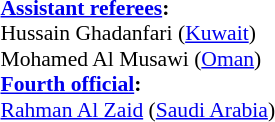<table style="width:100%; font-size:90%">
<tr>
<td><br><strong><a href='#'>Assistant referees</a>:</strong>
<br>Hussain Ghadanfari (<a href='#'>Kuwait</a>)
<br>Mohamed Al Musawi (<a href='#'>Oman</a>)
<br><strong><a href='#'>Fourth official</a>:</strong>
<br><a href='#'>Rahman Al Zaid</a> (<a href='#'>Saudi Arabia</a>)</td>
</tr>
</table>
